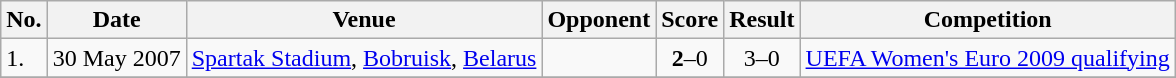<table class="wikitable">
<tr>
<th>No.</th>
<th>Date</th>
<th>Venue</th>
<th>Opponent</th>
<th>Score</th>
<th>Result</th>
<th>Competition</th>
</tr>
<tr>
<td>1.</td>
<td>30 May 2007</td>
<td><a href='#'>Spartak Stadium</a>, <a href='#'>Bobruisk</a>, <a href='#'>Belarus</a></td>
<td></td>
<td align=center><strong>2</strong>–0</td>
<td align=center>3–0</td>
<td><a href='#'>UEFA Women's Euro 2009 qualifying</a></td>
</tr>
<tr>
</tr>
</table>
